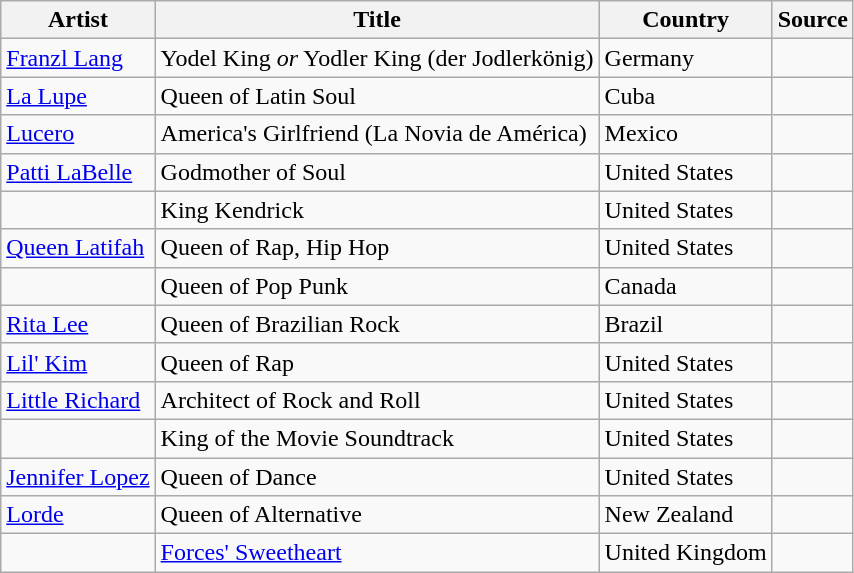<table class="wikitable sortable">
<tr>
<th>Artist</th>
<th>Title</th>
<th>Country</th>
<th class="unsortable">Source</th>
</tr>
<tr>
<td><a href='#'>Franzl Lang</a></td>
<td>Yodel King <em>or</em> Yodler King (der Jodlerkönig)</td>
<td>Germany</td>
<td></td>
</tr>
<tr>
<td><a href='#'>La Lupe</a></td>
<td>Queen of Latin Soul</td>
<td>Cuba</td>
<td></td>
</tr>
<tr>
<td><a href='#'>Lucero</a></td>
<td>America's Girlfriend (La Novia de América)</td>
<td>Mexico</td>
<td></td>
</tr>
<tr>
<td><a href='#'>Patti LaBelle</a></td>
<td>Godmother of Soul</td>
<td>United States</td>
<td></td>
</tr>
<tr>
<td></td>
<td>King Kendrick</td>
<td>United States</td>
<td></td>
</tr>
<tr>
<td><a href='#'>Queen Latifah</a></td>
<td>Queen of Rap, Hip Hop</td>
<td>United States</td>
<td></td>
</tr>
<tr>
<td></td>
<td>Queen of Pop Punk</td>
<td>Canada</td>
<td></td>
</tr>
<tr>
<td><a href='#'>Rita Lee</a></td>
<td>Queen of Brazilian Rock</td>
<td>Brazil</td>
<td></td>
</tr>
<tr>
<td><a href='#'>Lil' Kim</a></td>
<td>Queen of Rap</td>
<td>United States</td>
<td></td>
</tr>
<tr>
<td><a href='#'>Little Richard</a></td>
<td>Architect of Rock and Roll</td>
<td>United States</td>
<td></td>
</tr>
<tr>
<td></td>
<td>King of the Movie Soundtrack</td>
<td>United States</td>
<td></td>
</tr>
<tr>
<td><a href='#'>Jennifer Lopez</a></td>
<td>Queen of Dance</td>
<td>United States</td>
<td></td>
</tr>
<tr>
<td><a href='#'>Lorde</a></td>
<td>Queen of Alternative</td>
<td>New Zealand</td>
<td></td>
</tr>
<tr>
<td></td>
<td><a href='#'>Forces' Sweetheart</a></td>
<td>United Kingdom</td>
<td></td>
</tr>
</table>
